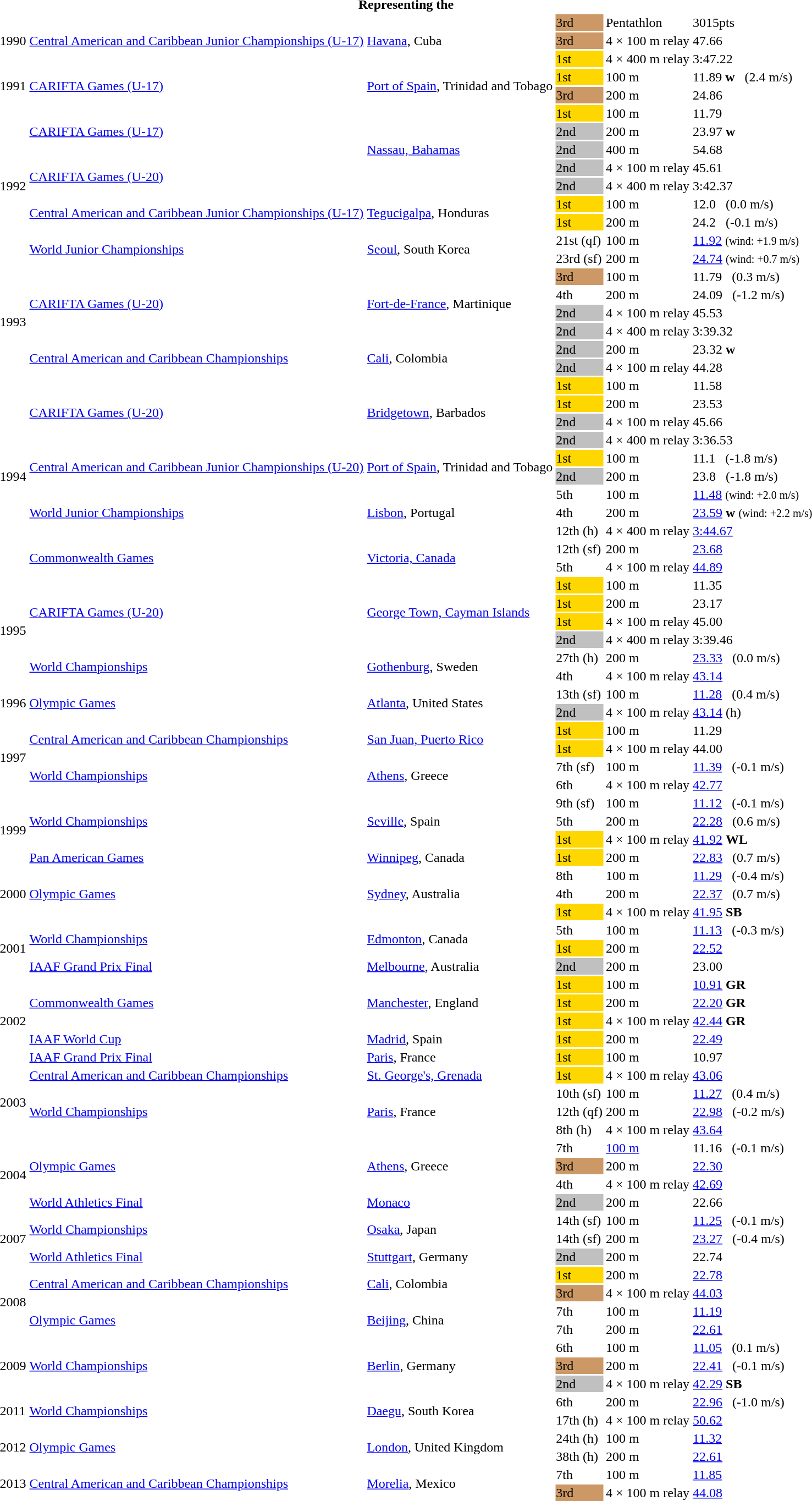<table>
<tr>
<th colspan=6>Representing the </th>
</tr>
<tr>
<td rowspan=3>1990</td>
<td rowspan=3><a href='#'>Central American and Caribbean Junior Championships (U-17)</a></td>
<td rowspan=3><a href='#'>Havana</a>, Cuba</td>
<td bgcolor=cc9966>3rd</td>
<td>Pentathlon</td>
<td>3015pts</td>
</tr>
<tr>
<td bgcolor=cc9966>3rd</td>
<td>4 × 100 m relay</td>
<td>47.66</td>
</tr>
<tr>
<td bgcolor=gold>1st</td>
<td>4 × 400 m relay</td>
<td>3:47.22</td>
</tr>
<tr>
<td rowspan=2>1991</td>
<td rowspan=2><a href='#'>CARIFTA Games (U-17)</a></td>
<td rowspan=2><a href='#'>Port of Spain</a>, Trinidad and Tobago</td>
<td bgcolor=gold>1st</td>
<td>100 m</td>
<td>11.89 <strong>w</strong>   (2.4 m/s)</td>
</tr>
<tr>
<td bgcolor=cc9966>3rd</td>
<td>200 m</td>
<td>24.86</td>
</tr>
<tr>
<td rowspan=9>1992</td>
<td rowspan=3><a href='#'>CARIFTA Games (U-17)</a></td>
<td rowspan=5><a href='#'>Nassau, Bahamas</a></td>
<td bgcolor=gold>1st</td>
<td>100 m</td>
<td>11.79</td>
</tr>
<tr>
<td bgcolor=silver>2nd</td>
<td>200 m</td>
<td>23.97 <strong>w</strong></td>
</tr>
<tr>
<td bgcolor=silver>2nd</td>
<td>400 m</td>
<td>54.68</td>
</tr>
<tr>
<td rowspan=2><a href='#'>CARIFTA Games (U-20)</a></td>
<td bgcolor=silver>2nd</td>
<td>4 × 100 m relay</td>
<td>45.61</td>
</tr>
<tr>
<td bgcolor=silver>2nd</td>
<td>4 × 400 m relay</td>
<td>3:42.37</td>
</tr>
<tr>
<td rowspan=2><a href='#'>Central American and Caribbean Junior Championships (U-17)</a></td>
<td rowspan=2><a href='#'>Tegucigalpa</a>, Honduras</td>
<td bgcolor=gold>1st</td>
<td>100 m</td>
<td>12.0   (0.0 m/s)</td>
</tr>
<tr>
<td bgcolor=gold>1st</td>
<td>200 m</td>
<td>24.2   (-0.1 m/s)</td>
</tr>
<tr>
<td rowspan=2><a href='#'>World Junior Championships</a></td>
<td rowspan=2><a href='#'>Seoul</a>, South Korea</td>
<td>21st (qf)</td>
<td>100 m</td>
<td><a href='#'>11.92</a> <small>(wind: +1.9 m/s)</small></td>
</tr>
<tr>
<td>23rd (sf)</td>
<td>200 m</td>
<td><a href='#'>24.74</a> <small>(wind: +0.7 m/s)</small></td>
</tr>
<tr>
<td rowspan=6>1993</td>
<td rowspan=4><a href='#'>CARIFTA Games (U-20)</a></td>
<td rowspan=4><a href='#'>Fort-de-France</a>, Martinique</td>
<td bgcolor=cc9966>3rd</td>
<td>100 m</td>
<td>11.79   (0.3 m/s)</td>
</tr>
<tr>
<td>4th</td>
<td>200 m</td>
<td>24.09   (-1.2 m/s)</td>
</tr>
<tr>
<td bgcolor=silver>2nd</td>
<td>4 × 100 m relay</td>
<td>45.53</td>
</tr>
<tr>
<td bgcolor=silver>2nd</td>
<td>4 × 400 m relay</td>
<td>3:39.32</td>
</tr>
<tr>
<td rowspan=2><a href='#'>Central American and Caribbean Championships</a></td>
<td rowspan=2><a href='#'>Cali</a>, Colombia</td>
<td bgcolor=silver>2nd</td>
<td>200 m</td>
<td>23.32 <strong>w</strong></td>
</tr>
<tr>
<td bgcolor=silver>2nd</td>
<td>4 × 100 m relay</td>
<td>44.28</td>
</tr>
<tr>
<td rowspan=11>1994</td>
<td rowspan=4><a href='#'>CARIFTA Games (U-20)</a></td>
<td rowspan=4><a href='#'>Bridgetown</a>, Barbados</td>
<td bgcolor=gold>1st</td>
<td>100 m</td>
<td>11.58</td>
</tr>
<tr>
<td bgcolor=gold>1st</td>
<td>200 m</td>
<td>23.53</td>
</tr>
<tr>
<td bgcolor=silver>2nd</td>
<td>4 × 100 m relay</td>
<td>45.66</td>
</tr>
<tr>
<td bgcolor=silver>2nd</td>
<td>4 × 400 m relay</td>
<td>3:36.53</td>
</tr>
<tr>
<td rowspan=2><a href='#'>Central American and Caribbean Junior Championships (U-20)</a></td>
<td rowspan=2><a href='#'>Port of Spain</a>, Trinidad and Tobago</td>
<td bgcolor=gold>1st</td>
<td>100 m</td>
<td>11.1   (-1.8 m/s)</td>
</tr>
<tr>
<td bgcolor=silver>2nd</td>
<td>200 m</td>
<td>23.8   (-1.8 m/s)</td>
</tr>
<tr>
<td rowspan=3><a href='#'>World Junior Championships</a></td>
<td rowspan=3><a href='#'>Lisbon</a>, Portugal</td>
<td>5th</td>
<td>100 m</td>
<td><a href='#'>11.48</a> <small>(wind: +2.0 m/s)</small></td>
</tr>
<tr>
<td>4th</td>
<td>200 m</td>
<td><a href='#'>23.59</a> <strong>w</strong> <small>(wind: +2.2 m/s)</small></td>
</tr>
<tr>
<td>12th (h)</td>
<td>4 × 400 m relay</td>
<td><a href='#'>3:44.67</a></td>
</tr>
<tr>
<td rowspan=2><a href='#'>Commonwealth Games</a></td>
<td rowspan=2><a href='#'>Victoria, Canada</a></td>
<td>12th (sf)</td>
<td>200 m</td>
<td><a href='#'>23.68</a></td>
</tr>
<tr>
<td>5th</td>
<td>4 × 100 m relay</td>
<td><a href='#'>44.89</a></td>
</tr>
<tr>
<td rowspan=6>1995</td>
<td rowspan=4><a href='#'>CARIFTA Games (U-20)</a></td>
<td rowspan=4><a href='#'>George Town, Cayman Islands</a></td>
<td bgcolor=gold>1st</td>
<td>100 m</td>
<td>11.35</td>
</tr>
<tr>
<td bgcolor=gold>1st</td>
<td>200 m</td>
<td>23.17</td>
</tr>
<tr>
<td bgcolor=gold>1st</td>
<td>4 × 100 m relay</td>
<td>45.00</td>
</tr>
<tr>
<td bgcolor=silver>2nd</td>
<td>4 × 400 m relay</td>
<td>3:39.46</td>
</tr>
<tr>
<td rowspan=2><a href='#'>World Championships</a></td>
<td rowspan=2><a href='#'>Gothenburg</a>, Sweden</td>
<td>27th (h)</td>
<td>200 m</td>
<td><a href='#'>23.33</a>   (0.0 m/s)</td>
</tr>
<tr>
<td>4th</td>
<td>4 × 100 m relay</td>
<td><a href='#'>43.14</a></td>
</tr>
<tr>
<td rowspan=2>1996</td>
<td rowspan=2><a href='#'>Olympic Games</a></td>
<td rowspan=2><a href='#'>Atlanta</a>, United States</td>
<td>13th (sf)</td>
<td>100 m</td>
<td><a href='#'>11.28</a>   (0.4 m/s)</td>
</tr>
<tr>
<td bgcolor=silver>2nd</td>
<td>4 × 100 m relay</td>
<td><a href='#'>43.14</a> (h)</td>
</tr>
<tr>
<td rowspan=4>1997</td>
<td rowspan=2><a href='#'>Central American and Caribbean Championships</a></td>
<td rowspan=2><a href='#'>San Juan, Puerto Rico</a></td>
<td bgcolor=gold>1st</td>
<td>100 m</td>
<td>11.29</td>
</tr>
<tr>
<td bgcolor=gold>1st</td>
<td>4 × 100 m relay</td>
<td>44.00</td>
</tr>
<tr>
<td rowspan=2><a href='#'>World Championships</a></td>
<td rowspan=2><a href='#'>Athens</a>, Greece</td>
<td>7th (sf)</td>
<td>100 m</td>
<td><a href='#'>11.39</a>   (-0.1 m/s)</td>
</tr>
<tr>
<td>6th</td>
<td>4 × 100 m relay</td>
<td><a href='#'>42.77</a></td>
</tr>
<tr>
<td rowspan=4>1999</td>
<td rowspan=3><a href='#'>World Championships</a></td>
<td rowspan=3><a href='#'>Seville</a>, Spain</td>
<td>9th (sf)</td>
<td>100 m</td>
<td><a href='#'>11.12</a>   (-0.1 m/s)</td>
</tr>
<tr>
<td>5th</td>
<td>200 m</td>
<td><a href='#'>22.28</a>   (0.6 m/s)</td>
</tr>
<tr>
<td bgcolor=gold>1st</td>
<td>4 × 100 m relay</td>
<td><a href='#'>41.92</a> <strong>WL</strong></td>
</tr>
<tr>
<td><a href='#'>Pan American Games</a></td>
<td><a href='#'>Winnipeg</a>, Canada</td>
<td bgcolor=gold>1st</td>
<td>200 m</td>
<td><a href='#'>22.83</a>   (0.7 m/s)</td>
</tr>
<tr>
<td rowspan=3>2000</td>
<td rowspan=3><a href='#'>Olympic Games</a></td>
<td rowspan=3><a href='#'>Sydney</a>, Australia</td>
<td>8th</td>
<td>100 m</td>
<td><a href='#'>11.29</a>   (-0.4 m/s)</td>
</tr>
<tr>
<td>4th</td>
<td>200 m</td>
<td><a href='#'>22.37</a>   (0.7 m/s)</td>
</tr>
<tr>
<td bgcolor=gold>1st</td>
<td>4 × 100 m relay</td>
<td><a href='#'>41.95</a> <strong>SB</strong></td>
</tr>
<tr>
<td rowspan=3>2001</td>
<td rowspan=2><a href='#'>World Championships</a></td>
<td rowspan=2><a href='#'>Edmonton</a>, Canada</td>
<td>5th</td>
<td>100 m</td>
<td><a href='#'>11.13</a>   (-0.3 m/s)</td>
</tr>
<tr>
<td bgcolor=gold>1st</td>
<td>200 m</td>
<td><a href='#'>22.52</a></td>
</tr>
<tr>
<td><a href='#'>IAAF Grand Prix Final</a></td>
<td><a href='#'>Melbourne</a>, Australia</td>
<td bgcolor=silver>2nd</td>
<td>200 m</td>
<td>23.00</td>
</tr>
<tr>
<td rowspan=5>2002</td>
<td rowspan=3><a href='#'>Commonwealth Games</a></td>
<td rowspan=3><a href='#'>Manchester</a>, England</td>
<td bgcolor=gold>1st</td>
<td>100 m</td>
<td><a href='#'>10.91</a> <strong>GR</strong></td>
</tr>
<tr>
<td bgcolor=gold>1st</td>
<td>200 m</td>
<td><a href='#'>22.20</a> <strong>GR</strong></td>
</tr>
<tr>
<td bgcolor=gold>1st</td>
<td>4 × 100 m relay</td>
<td><a href='#'>42.44</a> <strong>GR</strong></td>
</tr>
<tr>
<td><a href='#'>IAAF World Cup</a></td>
<td><a href='#'>Madrid</a>, Spain</td>
<td bgcolor=gold>1st</td>
<td>200 m</td>
<td><a href='#'>22.49</a></td>
</tr>
<tr>
<td><a href='#'>IAAF Grand Prix Final</a></td>
<td><a href='#'>Paris</a>, France</td>
<td bgcolor=gold>1st</td>
<td>100 m</td>
<td>10.97</td>
</tr>
<tr>
<td rowspan=4>2003</td>
<td><a href='#'>Central American and Caribbean Championships</a></td>
<td><a href='#'>St. George's, Grenada</a></td>
<td bgcolor=gold>1st</td>
<td>4 × 100 m relay</td>
<td><a href='#'>43.06</a></td>
</tr>
<tr>
<td rowspan=3><a href='#'>World Championships</a></td>
<td rowspan=3><a href='#'>Paris</a>, France</td>
<td>10th (sf)</td>
<td>100 m</td>
<td><a href='#'>11.27</a>   (0.4 m/s)</td>
</tr>
<tr>
<td>12th (qf)</td>
<td>200 m</td>
<td><a href='#'>22.98</a>   (-0.2 m/s)</td>
</tr>
<tr>
<td>8th (h)</td>
<td>4 × 100 m relay</td>
<td><a href='#'>43.64</a></td>
</tr>
<tr>
<td rowspan=4>2004</td>
<td rowspan=3><a href='#'>Olympic Games</a></td>
<td rowspan=3><a href='#'>Athens</a>, Greece</td>
<td>7th</td>
<td><a href='#'>100 m</a></td>
<td>11.16   (-0.1 m/s)</td>
</tr>
<tr>
<td bgcolor=cc9966>3rd</td>
<td>200 m</td>
<td><a href='#'>22.30</a></td>
</tr>
<tr>
<td>4th</td>
<td>4 × 100 m relay</td>
<td><a href='#'>42.69</a></td>
</tr>
<tr>
<td><a href='#'>World Athletics Final</a></td>
<td><a href='#'>Monaco</a></td>
<td bgcolor=silver>2nd</td>
<td>200 m</td>
<td>22.66</td>
</tr>
<tr>
<td rowspan=3>2007</td>
<td rowspan=2><a href='#'>World Championships</a></td>
<td rowspan=2><a href='#'>Osaka</a>, Japan</td>
<td>14th (sf)</td>
<td>100 m</td>
<td><a href='#'>11.25</a>   (-0.1 m/s)</td>
</tr>
<tr>
<td>14th (sf)</td>
<td>200 m</td>
<td><a href='#'>23.27</a>   (-0.4 m/s)</td>
</tr>
<tr>
<td><a href='#'>World Athletics Final</a></td>
<td><a href='#'>Stuttgart</a>, Germany</td>
<td bgcolor=silver>2nd</td>
<td>200 m</td>
<td>22.74</td>
</tr>
<tr>
<td rowspan=4>2008</td>
<td rowspan=2><a href='#'>Central American and Caribbean Championships</a></td>
<td rowspan=2><a href='#'>Cali</a>, Colombia</td>
<td bgcolor=gold>1st</td>
<td>200 m</td>
<td><a href='#'>22.78</a></td>
</tr>
<tr>
<td bgcolor=cc9966>3rd</td>
<td>4 × 100 m relay</td>
<td><a href='#'>44.03</a></td>
</tr>
<tr>
<td rowspan=2><a href='#'>Olympic Games</a></td>
<td rowspan=2><a href='#'>Beijing</a>, China</td>
<td>7th</td>
<td>100 m</td>
<td><a href='#'>11.19</a></td>
</tr>
<tr>
<td>7th</td>
<td>200 m</td>
<td><a href='#'>22.61</a></td>
</tr>
<tr>
<td rowspan=3>2009</td>
<td rowspan=3><a href='#'>World Championships</a></td>
<td rowspan=3><a href='#'>Berlin</a>, Germany</td>
<td>6th</td>
<td>100 m</td>
<td><a href='#'>11.05</a>   (0.1 m/s)</td>
</tr>
<tr>
<td bgcolor=cc9966>3rd</td>
<td>200 m</td>
<td><a href='#'>22.41</a>   (-0.1 m/s)</td>
</tr>
<tr>
<td bgcolor=silver>2nd</td>
<td>4 × 100 m relay</td>
<td><a href='#'>42.29</a> <strong>SB</strong></td>
</tr>
<tr>
<td rowspan=2>2011</td>
<td rowspan=2><a href='#'>World Championships</a></td>
<td rowspan=2><a href='#'>Daegu</a>, South Korea</td>
<td>6th</td>
<td>200 m</td>
<td><a href='#'>22.96</a>   (-1.0 m/s)</td>
</tr>
<tr>
<td>17th (h)</td>
<td>4 × 100 m relay</td>
<td><a href='#'>50.62</a></td>
</tr>
<tr>
<td rowspan=2>2012</td>
<td rowspan=2><a href='#'>Olympic Games</a></td>
<td rowspan=2><a href='#'>London</a>, United Kingdom</td>
<td>24th (h)</td>
<td>100 m</td>
<td><a href='#'>11.32</a></td>
</tr>
<tr>
<td>38th (h)</td>
<td>200 m</td>
<td><a href='#'>22.61</a></td>
</tr>
<tr>
<td rowspan=2>2013</td>
<td rowspan=2><a href='#'>Central American and Caribbean Championships</a></td>
<td rowspan=2><a href='#'>Morelia</a>, Mexico</td>
<td>7th</td>
<td>100 m</td>
<td><a href='#'>11.85</a></td>
</tr>
<tr>
<td bgcolor=cc9966>3rd</td>
<td>4 × 100 m relay</td>
<td><a href='#'>44.08</a></td>
</tr>
</table>
